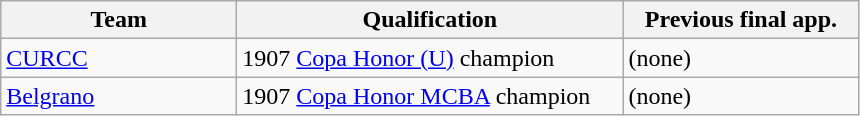<table class="wikitable">
<tr>
<th width=150px>Team</th>
<th width=250px>Qualification</th>
<th width=150px>Previous final app.</th>
</tr>
<tr>
<td> <a href='#'>CURCC</a></td>
<td>1907 <a href='#'>Copa Honor (U)</a> champion</td>
<td>(none)</td>
</tr>
<tr>
<td> <a href='#'>Belgrano</a></td>
<td>1907 <a href='#'>Copa Honor MCBA</a> champion</td>
<td>(none)</td>
</tr>
</table>
